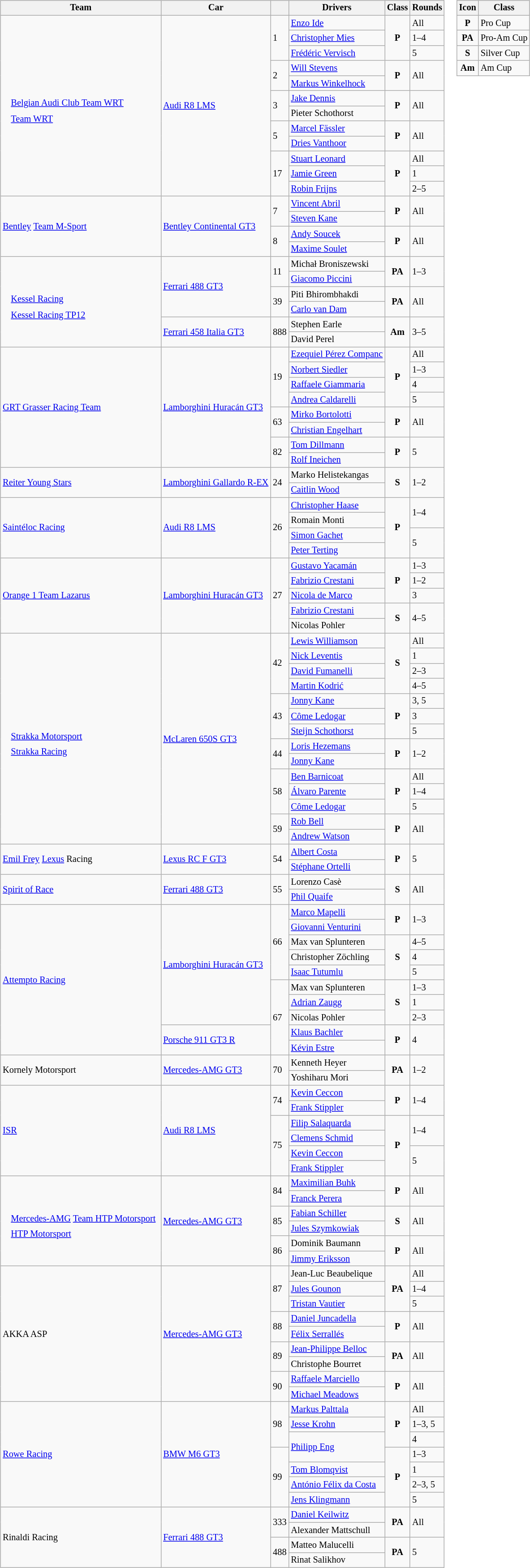<table>
<tr>
<td><br><table class="wikitable" style="font-size: 85%;">
<tr>
<th>Team</th>
<th>Car</th>
<th></th>
<th>Drivers</th>
<th>Class</th>
<th>Rounds</th>
</tr>
<tr>
<td rowspan=12><br><table style="float: left; border-top:transparent; border-right:transparent; border-bottom:transparent; border-left:transparent;">
<tr>
<td style=" border-top:transparent; border-right:transparent; border-bottom:transparent; border-left:transparent;" rowspan=12></td>
<td style=" border-top:transparent; border-right:transparent; border-bottom:transparent; border-left:transparent;"><a href='#'>Belgian Audi Club Team WRT</a></td>
</tr>
<tr>
<td style=" border-top:transparent; border-right:transparent; border-bottom:transparent; border-left:transparent;"><a href='#'>Team WRT</a></td>
</tr>
</table>
</td>
<td rowspan=12><a href='#'>Audi R8 LMS</a></td>
<td rowspan=3>1</td>
<td> <a href='#'>Enzo Ide</a></td>
<td rowspan=3 align=center><strong><span>P</span></strong></td>
<td>All</td>
</tr>
<tr>
<td> <a href='#'>Christopher Mies</a></td>
<td>1–4</td>
</tr>
<tr>
<td> <a href='#'>Frédéric Vervisch</a></td>
<td>5</td>
</tr>
<tr>
<td rowspan=2>2</td>
<td> <a href='#'>Will Stevens</a></td>
<td rowspan=2 align=center><strong><span>P</span></strong></td>
<td rowspan=2>All</td>
</tr>
<tr>
<td> <a href='#'>Markus Winkelhock</a></td>
</tr>
<tr>
<td rowspan=2>3</td>
<td> <a href='#'>Jake Dennis</a></td>
<td rowspan=2 align=center><strong><span>P</span></strong></td>
<td rowspan=2>All</td>
</tr>
<tr>
<td> Pieter Schothorst</td>
</tr>
<tr>
<td rowspan=2>5</td>
<td> <a href='#'>Marcel Fässler</a></td>
<td rowspan=2 align=center><strong><span>P</span></strong></td>
<td rowspan=2>All</td>
</tr>
<tr>
<td> <a href='#'>Dries Vanthoor</a></td>
</tr>
<tr>
<td rowspan=3>17</td>
<td> <a href='#'>Stuart Leonard</a></td>
<td rowspan=3 align=center><strong><span>P</span></strong></td>
<td>All</td>
</tr>
<tr>
<td> <a href='#'>Jamie Green</a></td>
<td>1</td>
</tr>
<tr>
<td> <a href='#'>Robin Frijns</a></td>
<td>2–5</td>
</tr>
<tr>
<td rowspan=4> <a href='#'>Bentley</a> <a href='#'>Team M-Sport</a></td>
<td rowspan=4><a href='#'>Bentley Continental GT3</a></td>
<td rowspan=2>7</td>
<td> <a href='#'>Vincent Abril</a></td>
<td rowspan=2 align=center><strong><span>P</span></strong></td>
<td rowspan=2>All</td>
</tr>
<tr>
<td> <a href='#'>Steven Kane</a></td>
</tr>
<tr>
<td rowspan=2>8</td>
<td> <a href='#'>Andy Soucek</a></td>
<td rowspan=2 align=center><strong><span>P</span></strong></td>
<td rowspan=2>All</td>
</tr>
<tr>
<td> <a href='#'>Maxime Soulet</a></td>
</tr>
<tr>
<td rowspan=6><br><table style="float: left; border-top:transparent; border-right:transparent; border-bottom:transparent; border-left:transparent;">
<tr>
<td style=" border-top:transparent; border-right:transparent; border-bottom:transparent; border-left:transparent;" rowspan=6></td>
<td style=" border-top:transparent; border-right:transparent; border-bottom:transparent; border-left:transparent;"><a href='#'>Kessel Racing</a></td>
</tr>
<tr>
<td style=" border-top:transparent; border-right:transparent; border-bottom:transparent; border-left:transparent;"><a href='#'>Kessel Racing TP12</a></td>
</tr>
</table>
</td>
<td rowspan=4><a href='#'>Ferrari 488 GT3</a></td>
<td rowspan=2>11</td>
<td> Michał Broniszewski</td>
<td rowspan=2 align=center><strong><span>PA</span></strong></td>
<td rowspan=2>1–3</td>
</tr>
<tr>
<td> <a href='#'>Giacomo Piccini</a></td>
</tr>
<tr>
<td rowspan=2>39</td>
<td> Piti Bhirombhakdi</td>
<td rowspan=2 align=center><strong><span>PA</span></strong></td>
<td rowspan=2>All</td>
</tr>
<tr>
<td> <a href='#'>Carlo van Dam</a></td>
</tr>
<tr>
<td rowspan=2><a href='#'>Ferrari 458 Italia GT3</a></td>
<td rowspan=2>888</td>
<td> Stephen Earle</td>
<td rowspan=2 align=center><strong><span>Am</span></strong></td>
<td rowspan=2>3–5</td>
</tr>
<tr>
<td> David Perel</td>
</tr>
<tr>
<td rowspan=8> <a href='#'>GRT Grasser Racing Team</a></td>
<td rowspan=8><a href='#'>Lamborghini Huracán GT3</a></td>
<td rowspan=4>19</td>
<td> <a href='#'>Ezequiel Pérez Companc</a></td>
<td rowspan=4 align=center><strong><span>P</span></strong></td>
<td>All</td>
</tr>
<tr>
<td> <a href='#'>Norbert Siedler</a></td>
<td>1–3</td>
</tr>
<tr>
<td> <a href='#'>Raffaele Giammaria</a></td>
<td>4</td>
</tr>
<tr>
<td> <a href='#'>Andrea Caldarelli</a></td>
<td>5</td>
</tr>
<tr>
<td rowspan=2>63</td>
<td> <a href='#'>Mirko Bortolotti</a></td>
<td rowspan=2 align=center><strong><span>P</span></strong></td>
<td rowspan=2>All</td>
</tr>
<tr>
<td> <a href='#'>Christian Engelhart</a></td>
</tr>
<tr>
<td rowspan=2>82</td>
<td> <a href='#'>Tom Dillmann</a></td>
<td rowspan=2 align=center><strong><span>P</span></strong></td>
<td rowspan=2>5</td>
</tr>
<tr>
<td> <a href='#'>Rolf Ineichen</a></td>
</tr>
<tr>
<td rowspan=2> <a href='#'>Reiter Young Stars</a></td>
<td rowspan=2><a href='#'>Lamborghini Gallardo R-EX</a></td>
<td rowspan=2>24</td>
<td> Marko Helistekangas</td>
<td rowspan=2 align=center><strong><span>S</span></strong></td>
<td rowspan=2>1–2</td>
</tr>
<tr>
<td> <a href='#'>Caitlin Wood</a></td>
</tr>
<tr>
<td rowspan=4> <a href='#'>Saintéloc Racing</a></td>
<td rowspan=4><a href='#'>Audi R8 LMS</a></td>
<td rowspan=4>26</td>
<td> <a href='#'>Christopher Haase</a></td>
<td rowspan=4 align=center><strong><span>P</span></strong></td>
<td rowspan=2>1–4</td>
</tr>
<tr>
<td> Romain Monti</td>
</tr>
<tr>
<td> <a href='#'>Simon Gachet</a></td>
<td rowspan=2>5</td>
</tr>
<tr>
<td> <a href='#'>Peter Terting</a></td>
</tr>
<tr>
<td rowspan=5> <a href='#'>Orange 1 Team Lazarus</a></td>
<td rowspan=5><a href='#'>Lamborghini Huracán GT3</a></td>
<td rowspan=5>27</td>
<td> <a href='#'>Gustavo Yacamán</a></td>
<td rowspan=3 align=center><strong><span>P</span></strong></td>
<td>1–3</td>
</tr>
<tr>
<td> <a href='#'>Fabrizio Crestani</a></td>
<td>1–2</td>
</tr>
<tr>
<td> <a href='#'>Nicola de Marco</a></td>
<td>3</td>
</tr>
<tr>
<td> <a href='#'>Fabrizio Crestani</a></td>
<td rowspan=2 align=center><strong><span>S</span></strong></td>
<td rowspan=2>4–5</td>
</tr>
<tr>
<td> Nicolas Pohler</td>
</tr>
<tr>
<td rowspan=14><br><table style="float: left; border-top:transparent; border-right:transparent; border-bottom:transparent; border-left:transparent;">
<tr>
<td style=" border-top:transparent; border-right:transparent; border-bottom:transparent; border-left:transparent;" rowspan=14></td>
<td style=" border-top:transparent; border-right:transparent; border-bottom:transparent; border-left:transparent;"><a href='#'>Strakka Motorsport</a></td>
</tr>
<tr>
<td style=" border-top:transparent; border-right:transparent; border-bottom:transparent; border-left:transparent;"><a href='#'>Strakka Racing</a></td>
</tr>
</table>
</td>
<td rowspan=14><a href='#'>McLaren 650S GT3</a></td>
<td rowspan=4>42</td>
<td> <a href='#'>Lewis Williamson</a></td>
<td rowspan=4 align=center><strong><span>S</span></strong></td>
<td>All</td>
</tr>
<tr>
<td> <a href='#'>Nick Leventis</a></td>
<td>1</td>
</tr>
<tr>
<td> <a href='#'>David Fumanelli</a></td>
<td>2–3</td>
</tr>
<tr>
<td> <a href='#'>Martin Kodrić</a></td>
<td>4–5</td>
</tr>
<tr>
<td rowspan=3>43</td>
<td> <a href='#'>Jonny Kane</a></td>
<td rowspan=3 align=center><strong><span>P</span></strong></td>
<td>3, 5</td>
</tr>
<tr>
<td> <a href='#'>Côme Ledogar</a></td>
<td>3</td>
</tr>
<tr>
<td> <a href='#'>Steijn Schothorst</a></td>
<td>5</td>
</tr>
<tr>
<td rowspan=2>44</td>
<td> <a href='#'>Loris Hezemans</a></td>
<td rowspan=2 align=center><strong><span>P</span></strong></td>
<td rowspan=2>1–2</td>
</tr>
<tr>
<td> <a href='#'>Jonny Kane</a></td>
</tr>
<tr>
<td rowspan=3>58</td>
<td> <a href='#'>Ben Barnicoat</a></td>
<td rowspan=3 align=center><strong><span>P</span></strong></td>
<td>All</td>
</tr>
<tr>
<td> <a href='#'>Álvaro Parente</a></td>
<td>1–4</td>
</tr>
<tr>
<td> <a href='#'>Côme Ledogar</a></td>
<td>5</td>
</tr>
<tr>
<td rowspan=2>59</td>
<td> <a href='#'>Rob Bell</a></td>
<td rowspan=2 align=center><strong><span>P</span></strong></td>
<td rowspan=2>All</td>
</tr>
<tr>
<td> <a href='#'>Andrew Watson</a></td>
</tr>
<tr>
<td rowspan=2> <a href='#'>Emil Frey</a> <a href='#'>Lexus</a> Racing</td>
<td rowspan=2><a href='#'>Lexus RC F GT3</a></td>
<td rowspan=2>54</td>
<td> <a href='#'>Albert Costa</a></td>
<td rowspan=2 align=center><strong><span>P</span></strong></td>
<td rowspan=2>5</td>
</tr>
<tr>
<td> <a href='#'>Stéphane Ortelli</a></td>
</tr>
<tr>
<td rowspan=2> <a href='#'>Spirit of Race</a></td>
<td rowspan=2><a href='#'>Ferrari 488 GT3</a></td>
<td rowspan=2>55</td>
<td> Lorenzo Casè</td>
<td rowspan=2 align=center><strong><span>S</span></strong></td>
<td rowspan=2>All</td>
</tr>
<tr>
<td> <a href='#'>Phil Quaife</a></td>
</tr>
<tr>
<td rowspan=10> <a href='#'>Attempto Racing</a></td>
<td rowspan=8><a href='#'>Lamborghini Huracán GT3</a></td>
<td rowspan=5>66</td>
<td> <a href='#'>Marco Mapelli</a></td>
<td rowspan=2 align=center><strong><span>P</span></strong></td>
<td rowspan=2>1–3</td>
</tr>
<tr>
<td> <a href='#'>Giovanni Venturini</a></td>
</tr>
<tr>
<td> Max van Splunteren</td>
<td rowspan=3 align=center><strong><span>S</span></strong></td>
<td>4–5</td>
</tr>
<tr>
<td> Christopher Zöchling</td>
<td>4</td>
</tr>
<tr>
<td> <a href='#'>Isaac Tutumlu</a></td>
<td>5</td>
</tr>
<tr>
<td rowspan=5>67</td>
<td> Max van Splunteren</td>
<td rowspan=3 align=center><strong><span>S</span></strong></td>
<td>1–3</td>
</tr>
<tr>
<td> <a href='#'>Adrian Zaugg</a></td>
<td>1</td>
</tr>
<tr>
<td> Nicolas Pohler</td>
<td>2–3</td>
</tr>
<tr>
<td rowspan=2><a href='#'>Porsche 911 GT3 R</a></td>
<td> <a href='#'>Klaus Bachler</a></td>
<td rowspan=2 align=center><strong><span>P</span></strong></td>
<td rowspan=2>4</td>
</tr>
<tr>
<td> <a href='#'>Kévin Estre</a></td>
</tr>
<tr>
<td rowspan=2> Kornely Motorsport</td>
<td rowspan=2><a href='#'>Mercedes-AMG GT3</a></td>
<td rowspan=2>70</td>
<td> Kenneth Heyer</td>
<td rowspan=2 align=center><strong><span>PA</span></strong></td>
<td rowspan=2>1–2</td>
</tr>
<tr>
<td> Yoshiharu Mori</td>
</tr>
<tr>
<td rowspan=6> <a href='#'>ISR</a></td>
<td rowspan=6><a href='#'>Audi R8 LMS</a></td>
<td rowspan=2>74</td>
<td> <a href='#'>Kevin Ceccon</a></td>
<td rowspan=2 align=center><strong><span>P</span></strong></td>
<td rowspan=2>1–4</td>
</tr>
<tr>
<td> <a href='#'>Frank Stippler</a></td>
</tr>
<tr>
<td rowspan=4>75</td>
<td> <a href='#'>Filip Salaquarda</a></td>
<td rowspan=4 align=center><strong><span>P</span></strong></td>
<td rowspan=2>1–4</td>
</tr>
<tr>
<td> <a href='#'>Clemens Schmid</a></td>
</tr>
<tr>
<td> <a href='#'>Kevin Ceccon</a></td>
<td rowspan=2>5</td>
</tr>
<tr>
<td> <a href='#'>Frank Stippler</a></td>
</tr>
<tr>
<td rowspan=6><br><table style="float: left; border-top:transparent; border-right:transparent; border-bottom:transparent; border-left:transparent;">
<tr>
<td style=" border-top:transparent; border-right:transparent; border-bottom:transparent; border-left:transparent;" rowspan=6></td>
<td style=" border-top:transparent; border-right:transparent; border-bottom:transparent; border-left:transparent;"><a href='#'>Mercedes-AMG</a> <a href='#'>Team HTP Motorsport</a></td>
</tr>
<tr>
<td style=" border-top:transparent; border-right:transparent; border-bottom:transparent; border-left:transparent;"><a href='#'>HTP Motorsport</a></td>
</tr>
</table>
</td>
<td rowspan=6><a href='#'>Mercedes-AMG GT3</a></td>
<td rowspan=2>84</td>
<td> <a href='#'>Maximilian Buhk</a></td>
<td rowspan=2 align=center><strong><span>P</span></strong></td>
<td rowspan=2>All</td>
</tr>
<tr>
<td> <a href='#'>Franck Perera</a></td>
</tr>
<tr>
<td rowspan=2>85</td>
<td> <a href='#'>Fabian Schiller</a></td>
<td rowspan=2 align=center><strong><span>S</span></strong></td>
<td rowspan=2>All</td>
</tr>
<tr>
<td> <a href='#'>Jules Szymkowiak</a></td>
</tr>
<tr>
<td rowspan=2>86</td>
<td> Dominik Baumann</td>
<td rowspan=2 align=center><strong><span>P</span></strong></td>
<td rowspan=2>All</td>
</tr>
<tr>
<td> <a href='#'>Jimmy Eriksson</a></td>
</tr>
<tr>
<td rowspan=9> AKKA ASP</td>
<td rowspan=9><a href='#'>Mercedes-AMG GT3</a></td>
<td rowspan=3>87</td>
<td> Jean-Luc Beaubelique</td>
<td rowspan=3 align=center><strong><span>PA</span></strong></td>
<td>All</td>
</tr>
<tr>
<td> <a href='#'>Jules Gounon</a></td>
<td>1–4</td>
</tr>
<tr>
<td> <a href='#'>Tristan Vautier</a></td>
<td>5</td>
</tr>
<tr>
<td rowspan=2>88</td>
<td> <a href='#'>Daniel Juncadella</a></td>
<td rowspan=2 align=center><strong><span>P</span></strong></td>
<td rowspan=2>All</td>
</tr>
<tr>
<td> <a href='#'>Félix Serrallés</a></td>
</tr>
<tr>
<td rowspan=2>89</td>
<td> <a href='#'>Jean-Philippe Belloc</a></td>
<td rowspan=2 align=center><strong><span>PA</span></strong></td>
<td rowspan=2>All</td>
</tr>
<tr>
<td> Christophe Bourret</td>
</tr>
<tr>
<td rowspan=2>90</td>
<td> <a href='#'>Raffaele Marciello</a></td>
<td rowspan=2 align=center><strong><span>P</span></strong></td>
<td rowspan=2>All</td>
</tr>
<tr>
<td> <a href='#'>Michael Meadows</a></td>
</tr>
<tr>
<td rowspan=7> <a href='#'>Rowe Racing</a></td>
<td rowspan=7><a href='#'>BMW M6 GT3</a></td>
<td rowspan=3>98</td>
<td> <a href='#'>Markus Palttala</a></td>
<td rowspan=3 align=center><strong><span>P</span></strong></td>
<td>All</td>
</tr>
<tr>
<td> <a href='#'>Jesse Krohn</a></td>
<td>1–3, 5</td>
</tr>
<tr>
<td rowspan=2> <a href='#'>Philipp Eng</a></td>
<td>4</td>
</tr>
<tr>
<td rowspan=4>99</td>
<td rowspan=4 align=center><strong><span>P</span></strong></td>
<td>1–3</td>
</tr>
<tr>
<td> <a href='#'>Tom Blomqvist</a></td>
<td>1</td>
</tr>
<tr>
<td> <a href='#'>António Félix da Costa</a></td>
<td>2–3, 5</td>
</tr>
<tr>
<td> <a href='#'>Jens Klingmann</a></td>
<td>5</td>
</tr>
<tr>
<td rowspan=4> Rinaldi Racing</td>
<td rowspan=4><a href='#'>Ferrari 488 GT3</a></td>
<td rowspan=2>333</td>
<td> <a href='#'>Daniel Keilwitz</a></td>
<td rowspan=2 align=center><strong><span>PA</span></strong></td>
<td rowspan=2>All</td>
</tr>
<tr>
<td> Alexander Mattschull</td>
</tr>
<tr>
<td rowspan=2>488</td>
<td> Matteo Malucelli</td>
<td rowspan=2 align=center><strong><span>PA</span></strong></td>
<td rowspan=2>5</td>
</tr>
<tr>
<td> Rinat Salikhov</td>
</tr>
</table>
</td>
<td valign="top"><br><table class="wikitable" style="font-size: 85%;">
<tr>
<th>Icon</th>
<th>Class</th>
</tr>
<tr>
<td align=center><strong><span>P</span></strong></td>
<td>Pro Cup</td>
</tr>
<tr>
<td align=center><strong><span>PA</span></strong></td>
<td>Pro-Am Cup</td>
</tr>
<tr>
<td align=center><strong><span>S</span></strong></td>
<td>Silver Cup</td>
</tr>
<tr>
<td align=center><strong><span>Am</span></strong></td>
<td>Am Cup</td>
</tr>
</table>
</td>
</tr>
</table>
